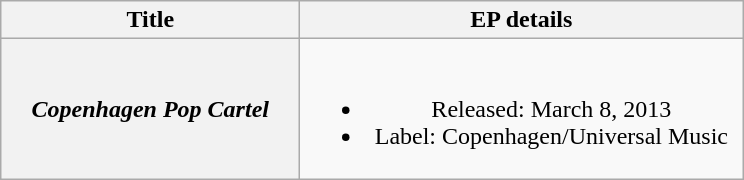<table class="wikitable plainrowheaders" style="text-align:center;">
<tr>
<th scope="col" style="width:12em;">Title</th>
<th scope="col" style="width:18em;">EP details</th>
</tr>
<tr>
<th scope="row"><em>Copenhagen Pop Cartel</em></th>
<td><br><ul><li>Released: March 8, 2013</li><li>Label: Copenhagen/Universal Music</li></ul></td>
</tr>
</table>
